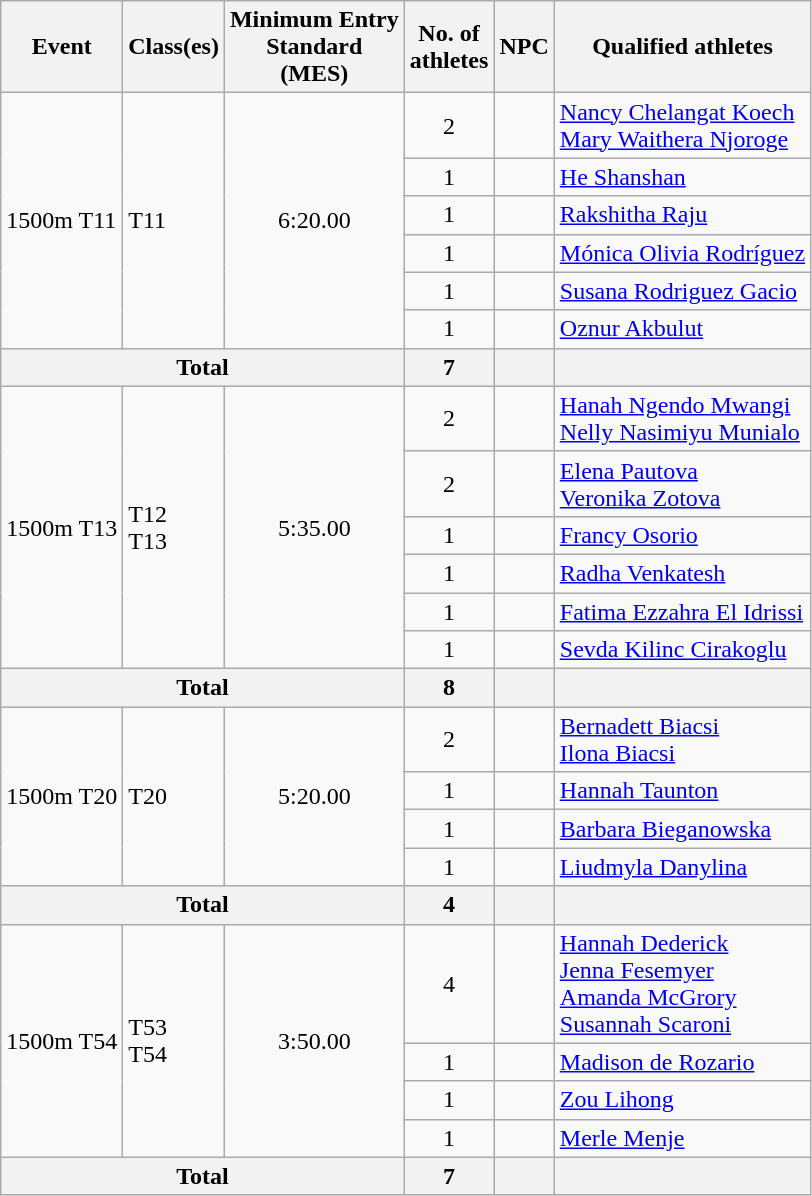<table class="wikitable">
<tr>
<th>Event</th>
<th>Class(es)</th>
<th>Minimum Entry<br> Standard<br> (MES)</th>
<th>No. of<br>athletes</th>
<th>NPC</th>
<th>Qualified athletes</th>
</tr>
<tr>
<td rowspan=6>1500m T11</td>
<td rowspan=6>T11</td>
<td rowspan=6 align="center">6:20.00</td>
<td align=center>2</td>
<td></td>
<td><a href='#'>Nancy Chelangat Koech</a><br><a href='#'>Mary Waithera Njoroge</a></td>
</tr>
<tr>
<td align=center>1</td>
<td></td>
<td><a href='#'>He Shanshan</a></td>
</tr>
<tr>
<td align=center>1</td>
<td></td>
<td><a href='#'>Rakshitha Raju</a></td>
</tr>
<tr>
<td align=center>1</td>
<td></td>
<td><a href='#'>Mónica Olivia Rodríguez</a></td>
</tr>
<tr>
<td align=center>1</td>
<td></td>
<td><a href='#'>Susana Rodriguez Gacio</a></td>
</tr>
<tr>
<td align=center>1</td>
<td></td>
<td><a href='#'>Oznur Akbulut</a></td>
</tr>
<tr>
<th colspan=3>Total</th>
<th>7</th>
<th></th>
<th></th>
</tr>
<tr>
<td rowspan=6>1500m T13</td>
<td rowspan=6>T12<br>T13</td>
<td rowspan=6 align="center">5:35.00</td>
<td align=center>2</td>
<td></td>
<td><a href='#'>Hanah Ngendo Mwangi</a><br> <a href='#'>Nelly Nasimiyu Munialo</a></td>
</tr>
<tr>
<td align=center>2</td>
<td></td>
<td><a href='#'>Elena Pautova</a><br> <a href='#'>Veronika Zotova</a></td>
</tr>
<tr>
<td align=center>1</td>
<td></td>
<td><a href='#'>Francy Osorio</a></td>
</tr>
<tr>
<td align=center>1</td>
<td></td>
<td><a href='#'>Radha Venkatesh</a></td>
</tr>
<tr>
<td align=center>1</td>
<td></td>
<td><a href='#'>Fatima Ezzahra El Idrissi</a></td>
</tr>
<tr>
<td align=center>1</td>
<td></td>
<td><a href='#'>Sevda Kilinc Cirakoglu</a></td>
</tr>
<tr>
<th colspan=3>Total</th>
<th>8</th>
<th></th>
<th></th>
</tr>
<tr>
<td rowspan=4>1500m T20</td>
<td rowspan=4>T20</td>
<td rowspan=4 align="center">5:20.00</td>
<td align=center>2</td>
<td></td>
<td><a href='#'>Bernadett Biacsi</a><br> <a href='#'>Ilona Biacsi</a></td>
</tr>
<tr>
<td align=center>1</td>
<td></td>
<td><a href='#'>Hannah Taunton</a></td>
</tr>
<tr>
<td align=center>1</td>
<td></td>
<td><a href='#'>Barbara Bieganowska</a></td>
</tr>
<tr>
<td align=center>1</td>
<td></td>
<td><a href='#'>Liudmyla Danylina</a></td>
</tr>
<tr>
<th colspan=3>Total</th>
<th>4</th>
<th></th>
<th></th>
</tr>
<tr>
<td rowspan=4>1500m T54</td>
<td rowspan=4>T53<br>T54</td>
<td rowspan=4 align="center">3:50.00</td>
<td align=center>4</td>
<td></td>
<td><a href='#'>Hannah Dederick</a><br><a href='#'>Jenna Fesemyer</a><br><a href='#'>Amanda McGrory</a><br> <a href='#'>Susannah Scaroni</a></td>
</tr>
<tr>
<td align=center>1</td>
<td></td>
<td><a href='#'>Madison de Rozario</a></td>
</tr>
<tr>
<td align=center>1</td>
<td></td>
<td><a href='#'>Zou Lihong</a></td>
</tr>
<tr>
<td align=center>1</td>
<td></td>
<td><a href='#'>Merle Menje</a></td>
</tr>
<tr>
<th colspan=3>Total</th>
<th>7</th>
<th></th>
<th></th>
</tr>
</table>
